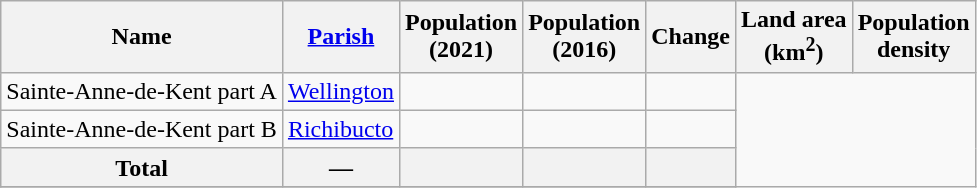<table class="wikitable sortable collapsible">
<tr>
<th scope="col">Name</th>
<th scope="col"><a href='#'>Parish</a></th>
<th scope="col">Population<br>(2021)</th>
<th scope="col">Population<br>(2016)</th>
<th scope="col">Change</th>
<th scope="col">Land area<br>(km<sup>2</sup>)</th>
<th scope="col">Population<br>density</th>
</tr>
<tr>
<td scope="row">Sainte-Anne-de-Kent part A</td>
<td><a href='#'>Wellington</a></td>
<td></td>
<td align=center></td>
<td align=center></td>
</tr>
<tr>
<td scope="row">Sainte-Anne-de-Kent part B</td>
<td><a href='#'>Richibucto</a></td>
<td></td>
<td align=center></td>
<td align=center></td>
</tr>
<tr class="sortbottom" align="center" style="background: #f2f2f2;">
<td><strong>Total</strong></td>
<td align=center><strong>—</strong></td>
<td></td>
<td align=center><strong></strong></td>
<td><strong></strong></td>
</tr>
<tr>
</tr>
</table>
